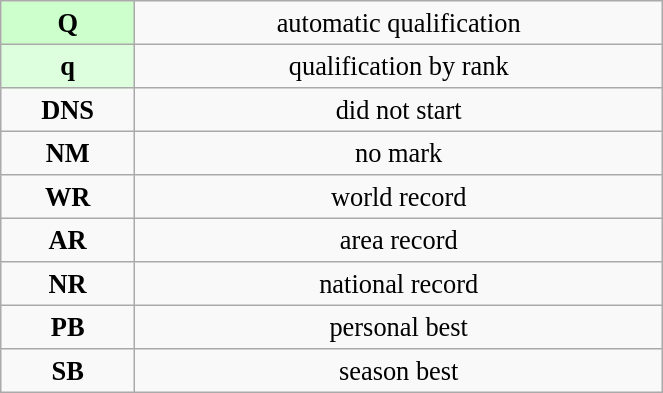<table class="wikitable" style=" text-align:center; font-size:110%;" width="35%">
<tr>
<td bgcolor="ccffcc"><strong>Q</strong></td>
<td>automatic qualification</td>
</tr>
<tr>
<td bgcolor="ddffdd"><strong>q</strong></td>
<td>qualification by rank</td>
</tr>
<tr>
<td><strong>DNS</strong></td>
<td>did not start</td>
</tr>
<tr>
<td><strong>NM</strong></td>
<td>no mark</td>
</tr>
<tr>
<td><strong>WR</strong></td>
<td>world record</td>
</tr>
<tr>
<td><strong>AR</strong></td>
<td>area record</td>
</tr>
<tr>
<td><strong>NR</strong></td>
<td>national record</td>
</tr>
<tr>
<td><strong>PB</strong></td>
<td>personal best</td>
</tr>
<tr>
<td><strong>SB</strong></td>
<td>season best</td>
</tr>
</table>
